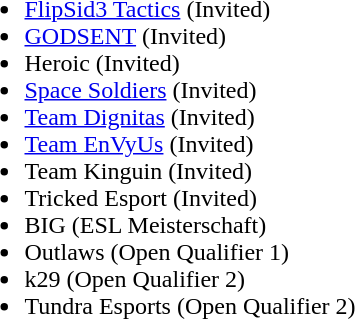<table cellspacing="30">
<tr>
<td valign="top" width="700px"><br><ul><li><a href='#'>FlipSid3 Tactics</a> (Invited)</li><li><a href='#'>GODSENT</a> (Invited)</li><li>Heroic (Invited)</li><li><a href='#'>Space Soldiers</a> (Invited)</li><li><a href='#'>Team Dignitas</a> (Invited)</li><li><a href='#'>Team EnVyUs</a> (Invited)</li><li>Team Kinguin (Invited)</li><li>Tricked Esport (Invited)</li><li>BIG (ESL Meisterschaft)</li><li>Outlaws (Open Qualifier 1)</li><li>k29 (Open Qualifier 2)</li><li>Tundra Esports (Open Qualifier 2)</li></ul></td>
</tr>
<tr>
</tr>
</table>
